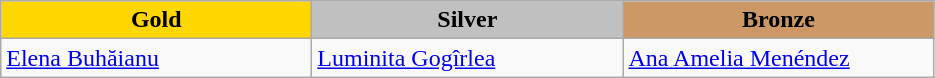<table class="wikitable" style="text-align:left">
<tr align="center">
<td width=200 bgcolor=gold><strong>Gold</strong></td>
<td width=200 bgcolor=silver><strong>Silver</strong></td>
<td width=200 bgcolor=CC9966><strong>Bronze</strong></td>
</tr>
<tr>
<td><a href='#'>Elena Buhăianu</a><br><em></em></td>
<td><a href='#'>Luminita Gogîrlea</a><br><em></em></td>
<td><a href='#'>Ana Amelia Menéndez</a><br><em></em></td>
</tr>
</table>
